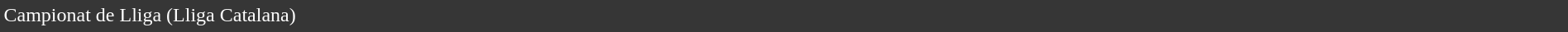<table style="width: 100%; background:#363636; color:white;">
<tr>
<td>Campionat de Lliga (Lliga Catalana)</td>
</tr>
<tr>
</tr>
</table>
